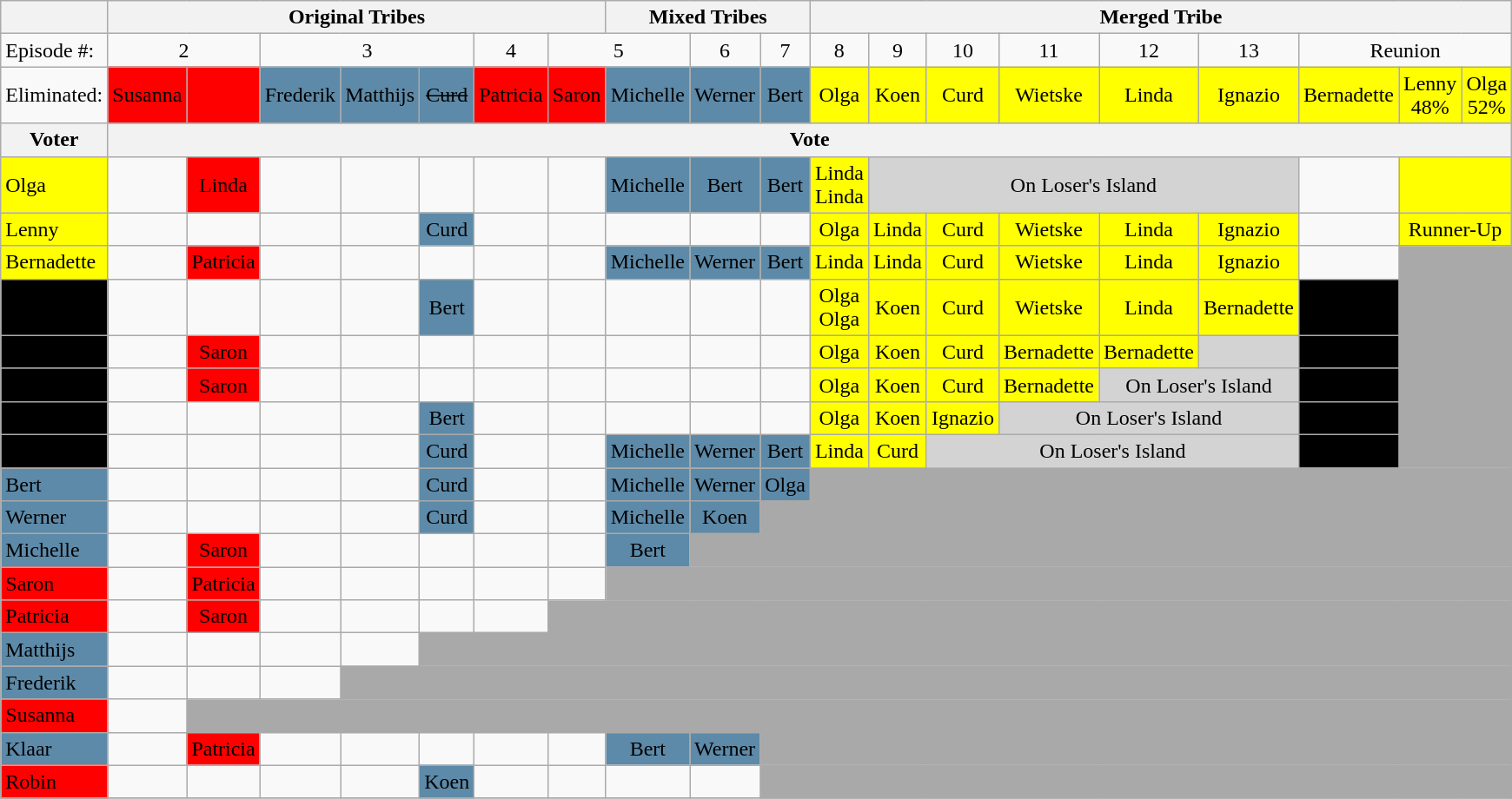<table class="wikitable" style="text-align:center">
<tr>
<th></th>
<th colspan=7>Original Tribes</th>
<th colspan=3>Mixed Tribes</th>
<th colspan=9>Merged Tribe</th>
</tr>
<tr>
<td align="left">Episode #:</td>
<td colspan=2>2</td>
<td colspan=3>3</td>
<td>4</td>
<td colspan=2>5</td>
<td>6</td>
<td>7</td>
<td>8</td>
<td colspan=1>9</td>
<td>10</td>
<td colspan=1>11</td>
<td colspan=1>12</td>
<td colspan=1>13</td>
<td colspan=3>Reunion</td>
</tr>
<tr>
<td align="left">Eliminated:</td>
<td bgcolor="red">Susanna<br></td>
<td bgcolor="red"><s></s><br></td>
<td bgcolor="#5D8AA8">Frederik<br></td>
<td bgcolor="#5D8AA8">Matthijs<br></td>
<td bgcolor="#5D8AA8"><s>Curd</s><br></td>
<td bgcolor="red">Patricia<br></td>
<td bgcolor="red">Saron<br></td>
<td bgcolor="#5D8AA8">Michelle<br></td>
<td bgcolor="#5D8AA8">Werner<br></td>
<td bgcolor="#5D8AA8">Bert<br></td>
<td bgcolor="yellow">Olga<br></td>
<td bgcolor="yellow">Koen<br></td>
<td bgcolor="yellow">Curd<br></td>
<td bgcolor="yellow">Wietske<br></td>
<td bgcolor="yellow">Linda<br></td>
<td bgcolor="yellow">Ignazio<br></td>
<td bgcolor="yellow">Bernadette<br></td>
<td bgcolor="yellow">Lenny<br>48%<br><small></small></td>
<td bgcolor="yellow">Olga<br>52%<br><small></small></td>
</tr>
<tr>
<th>Voter</th>
<th colspan=19>Vote</th>
</tr>
<tr>
<td align="left" bgcolor="yellow">Olga</td>
<td></td>
<td bgcolor="red">Linda</td>
<td></td>
<td></td>
<td></td>
<td></td>
<td></td>
<td bgcolor="#5D8AA8">Michelle</td>
<td bgcolor="#5D8AA8">Bert</td>
<td bgcolor="#5D8AA8">Bert</td>
<td bgcolor="yellow">Linda<br>Linda</td>
<td bgcolor="lightgray" colspan=5>On Loser's Island</td>
<td></td>
<td bgcolor="yellow" colspan="2"></td>
</tr>
<tr>
<td align="left" bgcolor="yellow">Lenny</td>
<td></td>
<td></td>
<td></td>
<td></td>
<td bgcolor="#5D8AA8">Curd</td>
<td></td>
<td></td>
<td></td>
<td></td>
<td></td>
<td bgcolor="yellow">Olga</td>
<td bgcolor="yellow">Linda</td>
<td bgcolor="yellow">Curd</td>
<td bgcolor="yellow">Wietske</td>
<td bgcolor="yellow">Linda</td>
<td bgcolor="yellow">Ignazio</td>
<td></td>
<td bgcolor="yellow" colspan="2">Runner-Up</td>
</tr>
<tr>
<td align="left" bgcolor="yellow">Bernadette</td>
<td></td>
<td bgcolor="red">Patricia</td>
<td></td>
<td></td>
<td></td>
<td></td>
<td></td>
<td bgcolor="#5D8AA8">Michelle</td>
<td bgcolor="#5D8AA8">Werner</td>
<td bgcolor="#5D8AA8">Bert</td>
<td bgcolor="yellow">Linda</td>
<td bgcolor="yellow">Linda</td>
<td bgcolor="yellow">Curd</td>
<td bgcolor="yellow">Wietske</td>
<td bgcolor="yellow">Linda</td>
<td bgcolor="yellow">Ignazio</td>
<td></td>
<td bgcolor="darkgray" colspan="2" rowspan="6"></td>
</tr>
<tr>
<td align="left" bgcolor="black"><span>Ignazio</span></td>
<td></td>
<td></td>
<td></td>
<td></td>
<td bgcolor="#5D8AA8">Bert</td>
<td></td>
<td></td>
<td></td>
<td></td>
<td></td>
<td bgcolor="yellow">Olga<br>Olga</td>
<td bgcolor="yellow">Koen</td>
<td bgcolor="yellow">Curd</td>
<td bgcolor="yellow">Wietske</td>
<td bgcolor="yellow">Linda</td>
<td bgcolor="yellow">Bernadette</td>
<td bgcolor="black"><span>Bernadette</span></td>
</tr>
<tr>
<td align="left" bgcolor="black"><span>Linda</span></td>
<td></td>
<td bgcolor="red">Saron</td>
<td></td>
<td></td>
<td></td>
<td></td>
<td></td>
<td></td>
<td></td>
<td></td>
<td bgcolor="yellow">Olga</td>
<td bgcolor="yellow">Koen</td>
<td bgcolor="yellow">Curd</td>
<td bgcolor="yellow">Bernadette</td>
<td bgcolor="yellow">Bernadette</td>
<td bgcolor="lightgray" colspan=1></td>
<td bgcolor="black"><span>Olga</span></td>
</tr>
<tr>
<td align="left" bgcolor="black"><span>Wietske</span></td>
<td></td>
<td bgcolor="red">Saron</td>
<td></td>
<td></td>
<td></td>
<td></td>
<td></td>
<td></td>
<td></td>
<td></td>
<td bgcolor="yellow">Olga</td>
<td bgcolor="yellow">Koen</td>
<td bgcolor="yellow">Curd</td>
<td bgcolor="yellow">Bernadette</td>
<td bgcolor="lightgray" colspan=2>On Loser's Island</td>
<td bgcolor="black"><span>Bernadette</span></td>
</tr>
<tr>
<td align="left" bgcolor="black"><span>Curd</span></td>
<td></td>
<td></td>
<td></td>
<td></td>
<td bgcolor="#5D8AA8">Bert</td>
<td></td>
<td></td>
<td></td>
<td></td>
<td></td>
<td bgcolor="yellow">Olga</td>
<td bgcolor="yellow">Koen</td>
<td bgcolor="yellow">Ignazio</td>
<td bgcolor="lightgray" colspan=3>On Loser's Island</td>
<td bgcolor="black"><span>Olga</span></td>
</tr>
<tr>
<td align="left" bgcolor="black"><span>Koen</span></td>
<td></td>
<td></td>
<td></td>
<td></td>
<td bgcolor="#5D8AA8">Curd</td>
<td></td>
<td></td>
<td bgcolor="#5D8AA8">Michelle</td>
<td bgcolor="#5D8AA8">Werner</td>
<td bgcolor="#5D8AA8">Bert</td>
<td bgcolor="yellow">Linda</td>
<td bgcolor="yellow">Curd</td>
<td bgcolor="lightgray" colspan=4>On Loser's Island</td>
<td bgcolor="black"><span>Olga</span></td>
</tr>
<tr>
<td align="left" bgcolor="#5D8AA8">Bert</td>
<td></td>
<td></td>
<td></td>
<td></td>
<td bgcolor="#5D8AA8">Curd</td>
<td></td>
<td></td>
<td bgcolor="#5D8AA8">Michelle</td>
<td bgcolor="#5D8AA8">Werner</td>
<td bgcolor="#5D8AA8">Olga</td>
<td bgcolor="darkgray" colspan=9></td>
</tr>
<tr>
<td align="left" bgcolor="#5D8AA8">Werner</td>
<td></td>
<td></td>
<td></td>
<td></td>
<td bgcolor="#5D8AA8">Curd</td>
<td></td>
<td></td>
<td bgcolor="#5D8AA8">Michelle</td>
<td bgcolor="#5D8AA8">Koen</td>
<td bgcolor="darkgray" colspan=10></td>
</tr>
<tr>
<td align="left" bgcolor="#5D8AA8">Michelle</td>
<td></td>
<td bgcolor="red">Saron</td>
<td></td>
<td></td>
<td></td>
<td></td>
<td></td>
<td bgcolor="#5D8AA8">Bert</td>
<td bgcolor="darkgray" colspan=11></td>
</tr>
<tr>
<td align="left" bgcolor="red">Saron</td>
<td></td>
<td bgcolor="red">Patricia</td>
<td></td>
<td></td>
<td></td>
<td></td>
<td></td>
<td bgcolor="darkgray" colspan=12></td>
</tr>
<tr>
<td align="left" bgcolor="red">Patricia</td>
<td></td>
<td bgcolor="red">Saron</td>
<td></td>
<td></td>
<td></td>
<td></td>
<td bgcolor="darkgray" colspan=14></td>
</tr>
<tr>
<td align="left" bgcolor="#5D8AA8">Matthijs</td>
<td></td>
<td></td>
<td></td>
<td></td>
<td bgcolor="darkgray" colspan=15></td>
</tr>
<tr>
<td align="left" bgcolor="#5D8AA8">Frederik</td>
<td></td>
<td></td>
<td></td>
<td bgcolor="darkgray" colspan=16></td>
</tr>
<tr>
<td align="left" bgcolor="red">Susanna</td>
<td></td>
<td bgcolor="darkgray" colspan=18></td>
</tr>
<tr>
<td align="left" bgcolor="#5D8AA8">Klaar</td>
<td></td>
<td bgcolor="red">Patricia</td>
<td></td>
<td></td>
<td></td>
<td></td>
<td></td>
<td bgcolor="#5D8AA8">Bert</td>
<td bgcolor="#5D8AA8">Werner</td>
<td bgcolor="darkgray" colspan=10></td>
</tr>
<tr>
<td align="left" bgcolor="red">Robin</td>
<td></td>
<td></td>
<td></td>
<td></td>
<td bgcolor="#5D8AA8">Koen</td>
<td></td>
<td></td>
<td></td>
<td></td>
<td bgcolor="darkgray" colspan=10></td>
</tr>
<tr>
</tr>
</table>
